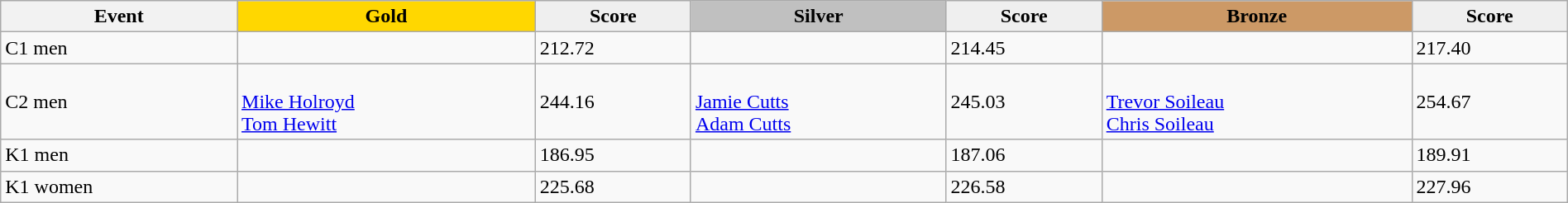<table class="wikitable" width=100%>
<tr>
<th>Event</th>
<td align=center bgcolor="gold"><strong>Gold</strong></td>
<td align=center bgcolor="EFEFEF"><strong>Score</strong></td>
<td align=center bgcolor="silver"><strong>Silver</strong></td>
<td align=center bgcolor="EFEFEF"><strong>Score</strong></td>
<td align=center bgcolor="CC9966"><strong>Bronze</strong></td>
<td align=center bgcolor="EFEFEF"><strong>Score</strong></td>
</tr>
<tr>
<td>C1 men</td>
<td></td>
<td>212.72</td>
<td></td>
<td>214.45</td>
<td></td>
<td>217.40</td>
</tr>
<tr>
<td>C2 men</td>
<td><br><a href='#'>Mike Holroyd</a><br><a href='#'>Tom Hewitt</a></td>
<td>244.16</td>
<td><br><a href='#'>Jamie Cutts</a><br><a href='#'>Adam Cutts</a></td>
<td>245.03</td>
<td><br><a href='#'>Trevor Soileau</a><br><a href='#'>Chris Soileau</a></td>
<td>254.67</td>
</tr>
<tr>
<td>K1 men</td>
<td></td>
<td>186.95</td>
<td></td>
<td>187.06</td>
<td></td>
<td>189.91</td>
</tr>
<tr>
<td>K1 women</td>
<td></td>
<td>225.68</td>
<td></td>
<td>226.58</td>
<td></td>
<td>227.96</td>
</tr>
</table>
